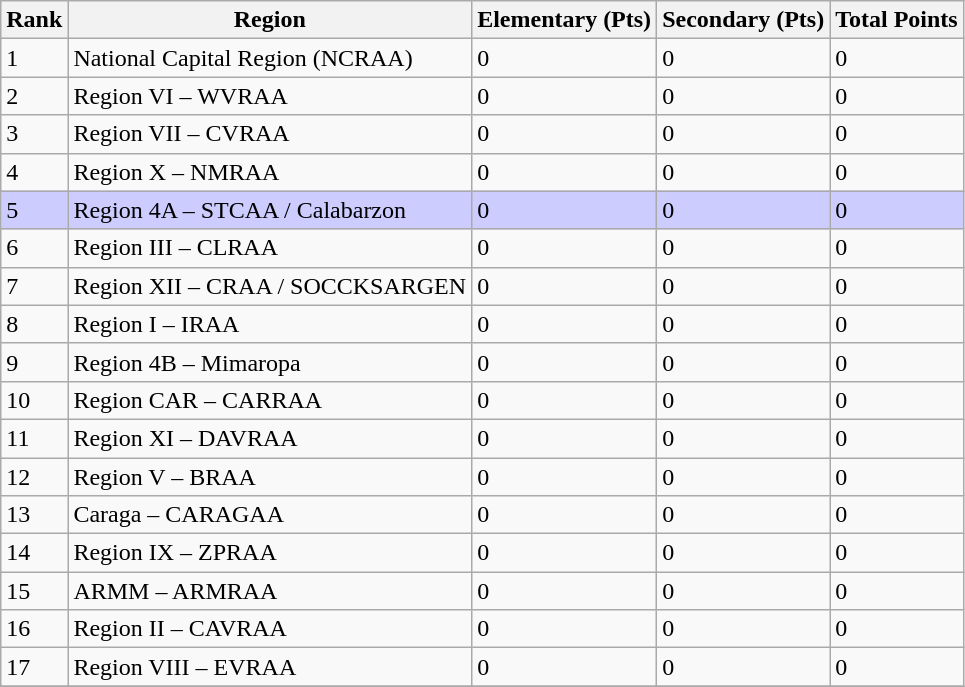<table class=wikitable>
<tr>
<th>Rank</th>
<th>Region</th>
<th>Elementary (Pts)</th>
<th>Secondary (Pts)</th>
<th>Total Points</th>
</tr>
<tr>
<td>1</td>
<td>National Capital Region (NCRAA)</td>
<td center>0</td>
<td>0</td>
<td>0</td>
</tr>
<tr>
<td>2</td>
<td>Region VI – WVRAA</td>
<td>0</td>
<td>0</td>
<td>0</td>
</tr>
<tr>
<td>3</td>
<td>Region VII – CVRAA</td>
<td>0</td>
<td>0</td>
<td>0</td>
</tr>
<tr>
<td>4</td>
<td>Region X – NMRAA</td>
<td>0</td>
<td>0</td>
<td>0</td>
</tr>
<tr bgcolor=ccccff>
<td>5</td>
<td>Region 4A – STCAA / Calabarzon</td>
<td>0</td>
<td>0</td>
<td>0</td>
</tr>
<tr>
<td>6</td>
<td>Region III – CLRAA</td>
<td>0</td>
<td>0</td>
<td>0</td>
</tr>
<tr>
<td>7</td>
<td>Region XII – CRAA / SOCCKSARGEN</td>
<td>0</td>
<td>0</td>
<td>0</td>
</tr>
<tr>
<td>8</td>
<td>Region I – IRAA</td>
<td>0</td>
<td>0</td>
<td>0</td>
</tr>
<tr>
<td>9</td>
<td>Region 4B – Mimaropa</td>
<td>0</td>
<td>0</td>
<td>0</td>
</tr>
<tr>
<td>10</td>
<td>Region CAR – CARRAA</td>
<td>0</td>
<td>0</td>
<td>0</td>
</tr>
<tr>
<td>11</td>
<td>Region XI – DAVRAA</td>
<td>0</td>
<td>0</td>
<td>0</td>
</tr>
<tr>
<td>12</td>
<td>Region V – BRAA</td>
<td>0</td>
<td>0</td>
<td>0</td>
</tr>
<tr>
<td>13</td>
<td>Caraga – CARAGAA</td>
<td>0</td>
<td>0</td>
<td>0</td>
</tr>
<tr>
<td>14</td>
<td>Region IX – ZPRAA</td>
<td>0</td>
<td>0</td>
<td>0</td>
</tr>
<tr>
<td>15</td>
<td>ARMM – ARMRAA</td>
<td>0</td>
<td>0</td>
<td>0</td>
</tr>
<tr>
<td>16</td>
<td>Region II – CAVRAA</td>
<td>0</td>
<td>0</td>
<td>0</td>
</tr>
<tr>
<td>17</td>
<td>Region VIII – EVRAA</td>
<td>0</td>
<td>0</td>
<td>0</td>
</tr>
<tr>
</tr>
</table>
